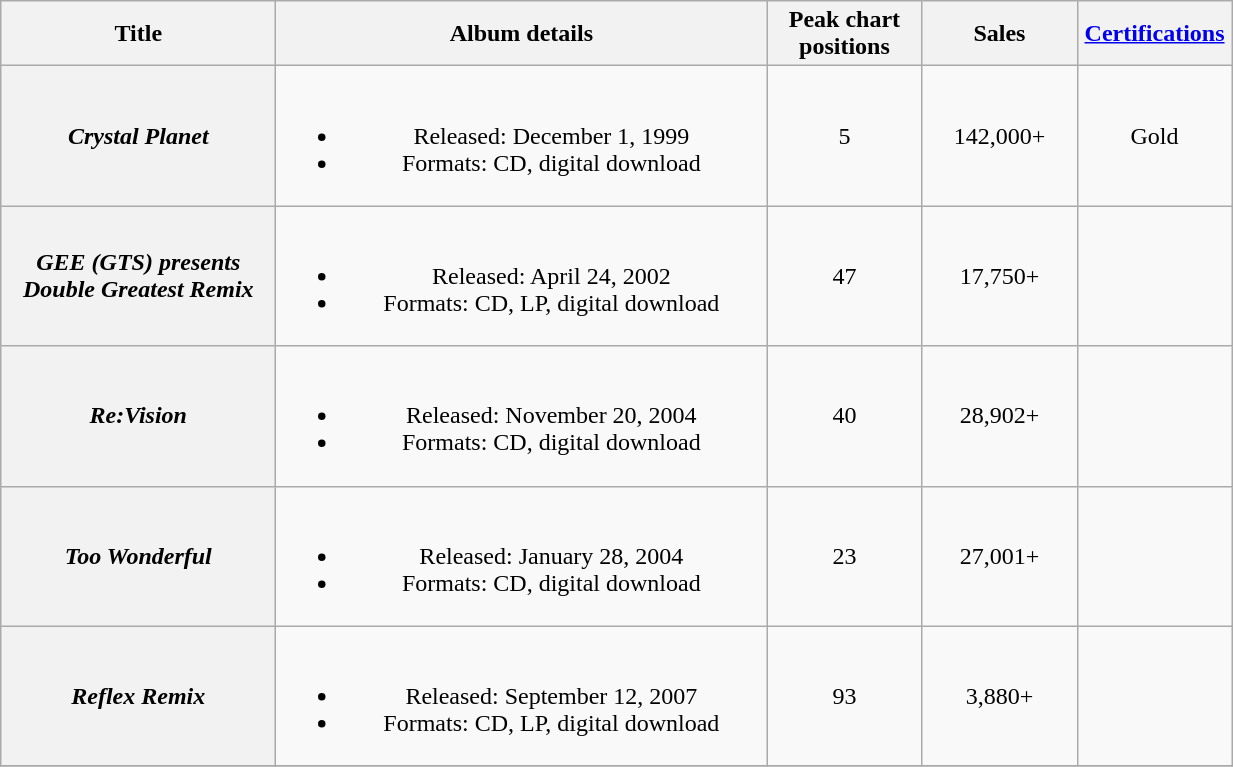<table class="wikitable plainrowheaders" style="text-align:center;" border="1">
<tr>
<th scope="col" style="width:11em;">Title</th>
<th scope="col" style="width:20em;">Album details</th>
<th scope="col" style="width:6em;">Peak chart <br>positions<br></th>
<th scope="col" style="width:6em;">Sales</th>
<th scope="col" style="width:6em;"><a href='#'>Certifications</a></th>
</tr>
<tr>
<th scope="row"><em>Crystal Planet</em></th>
<td><br><ul><li>Released: December 1, 1999</li><li>Formats: CD, digital download</li></ul></td>
<td>5</td>
<td>142,000+</td>
<td>Gold</td>
</tr>
<tr>
<th scope="row"><em>GEE (GTS) presents Double Greatest Remix</em></th>
<td><br><ul><li>Released: April 24, 2002</li><li>Formats: CD, LP, digital download</li></ul></td>
<td>47</td>
<td>17,750+</td>
<td></td>
</tr>
<tr>
<th scope="row"><em>Re:Vision</em></th>
<td><br><ul><li>Released: November 20, 2004</li><li>Formats: CD, digital download</li></ul></td>
<td>40</td>
<td>28,902+</td>
<td></td>
</tr>
<tr>
<th scope="row"><em>Too Wonderful</em></th>
<td><br><ul><li>Released: January 28, 2004</li><li>Formats: CD, digital download</li></ul></td>
<td>23</td>
<td>27,001+</td>
<td></td>
</tr>
<tr>
<th scope="row"><em>Reflex Remix</em></th>
<td><br><ul><li>Released: September 12, 2007</li><li>Formats: CD, LP, digital download</li></ul></td>
<td>93</td>
<td>3,880+</td>
<td></td>
</tr>
<tr>
</tr>
</table>
